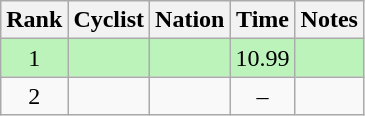<table class="wikitable sortable" style="text-align:center">
<tr>
<th>Rank</th>
<th>Cyclist</th>
<th>Nation</th>
<th>Time</th>
<th>Notes</th>
</tr>
<tr bgcolor=bbf3bb>
<td>1</td>
<td align=left></td>
<td align=left></td>
<td>10.99</td>
<td></td>
</tr>
<tr>
<td>2</td>
<td align=left></td>
<td align=left></td>
<td>–</td>
<td></td>
</tr>
</table>
